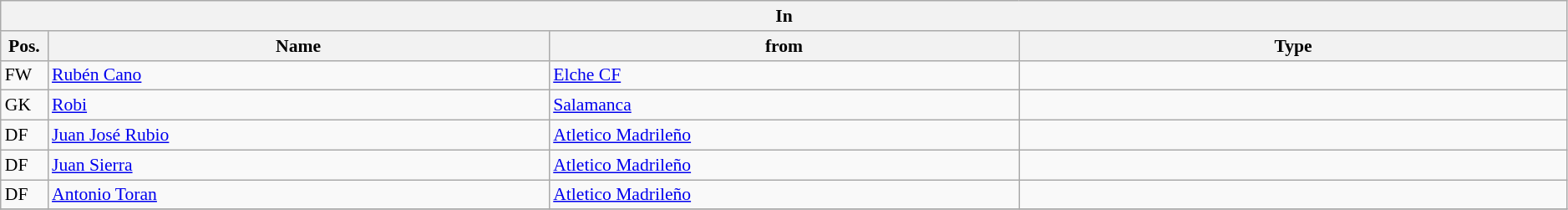<table class="wikitable" style="font-size:90%;width:99%;">
<tr>
<th colspan="4">In</th>
</tr>
<tr>
<th width=3%>Pos.</th>
<th width=32%>Name</th>
<th width=30%>from</th>
<th width=35%>Type</th>
</tr>
<tr>
<td>FW</td>
<td><a href='#'>Rubén Cano</a></td>
<td><a href='#'>Elche CF</a></td>
<td></td>
</tr>
<tr>
<td>GK</td>
<td><a href='#'>Robi</a></td>
<td><a href='#'>Salamanca</a></td>
<td></td>
</tr>
<tr>
<td>DF</td>
<td><a href='#'>Juan José Rubio</a></td>
<td><a href='#'>Atletico Madrileño</a></td>
<td></td>
</tr>
<tr>
<td>DF</td>
<td><a href='#'>Juan Sierra</a></td>
<td><a href='#'>Atletico Madrileño</a></td>
<td></td>
</tr>
<tr>
<td>DF</td>
<td><a href='#'>Antonio Toran</a></td>
<td><a href='#'>Atletico Madrileño</a></td>
<td></td>
</tr>
<tr>
</tr>
</table>
